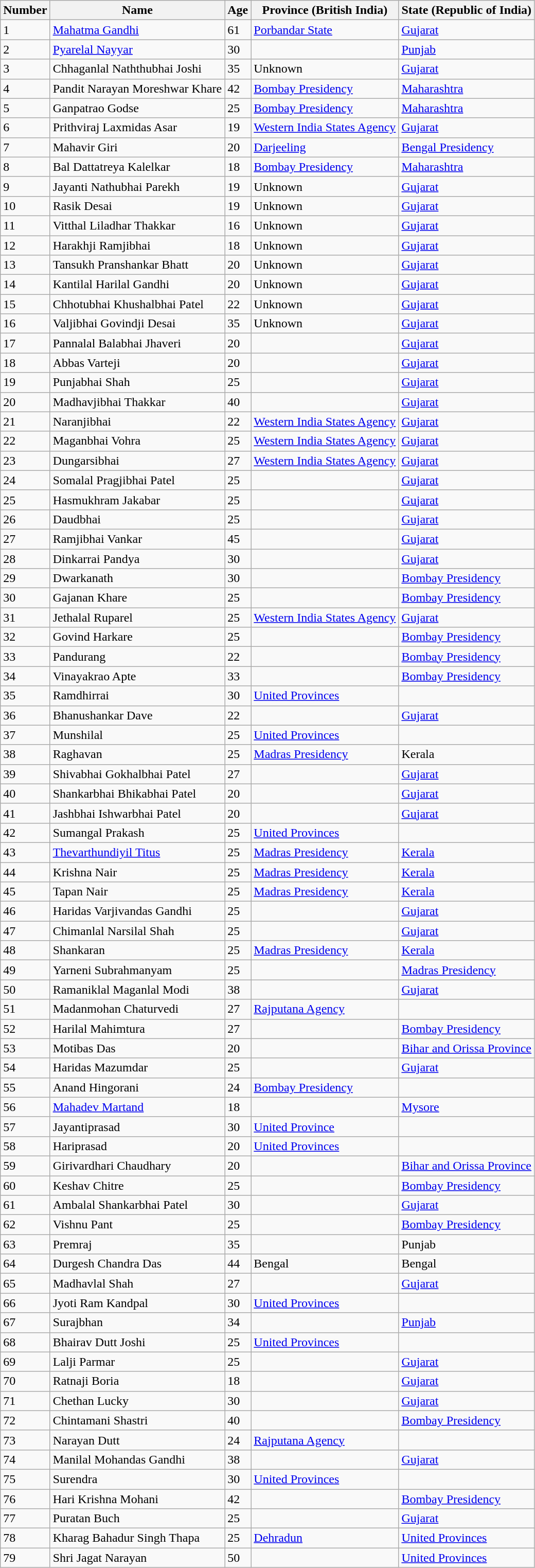<table class="wikitable">
<tr>
<th>Number</th>
<th>Name</th>
<th>Age</th>
<th>Province (British India)</th>
<th>State (Republic of India)</th>
</tr>
<tr>
<td>1</td>
<td><a href='#'>Mahatma Gandhi</a></td>
<td>61</td>
<td><a href='#'>Porbandar State</a></td>
<td><a href='#'>Gujarat</a></td>
</tr>
<tr>
<td>2</td>
<td><a href='#'>Pyarelal Nayyar</a></td>
<td>30</td>
<td></td>
<td><a href='#'>Punjab</a></td>
</tr>
<tr>
<td>3</td>
<td>Chhaganlal Naththubhai Joshi</td>
<td>35</td>
<td>Unknown</td>
<td><a href='#'>Gujarat</a></td>
</tr>
<tr>
<td>4</td>
<td>Pandit Narayan Moreshwar Khare</td>
<td>42</td>
<td><a href='#'>Bombay Presidency</a></td>
<td><a href='#'>Maharashtra</a></td>
</tr>
<tr>
<td>5</td>
<td>Ganpatrao Godse</td>
<td>25</td>
<td><a href='#'>Bombay Presidency</a></td>
<td><a href='#'>Maharashtra</a></td>
</tr>
<tr>
<td>6</td>
<td>Prithviraj Laxmidas Asar</td>
<td>19</td>
<td><a href='#'>Western India States Agency</a></td>
<td><a href='#'>Gujarat</a></td>
</tr>
<tr>
<td>7</td>
<td>Mahavir Giri</td>
<td>20</td>
<td><a href='#'>Darjeeling</a></td>
<td><a href='#'>Bengal Presidency</a></td>
</tr>
<tr>
<td>8</td>
<td>Bal Dattatreya Kalelkar</td>
<td>18</td>
<td><a href='#'>Bombay Presidency</a></td>
<td><a href='#'>Maharashtra</a></td>
</tr>
<tr>
<td>9</td>
<td>Jayanti Nathubhai Parekh</td>
<td>19</td>
<td>Unknown</td>
<td><a href='#'>Gujarat</a></td>
</tr>
<tr>
<td>10</td>
<td>Rasik Desai</td>
<td>19</td>
<td>Unknown</td>
<td><a href='#'>Gujarat</a></td>
</tr>
<tr>
<td>11</td>
<td>Vitthal Liladhar Thakkar</td>
<td>16</td>
<td>Unknown</td>
<td><a href='#'>Gujarat</a></td>
</tr>
<tr>
<td>12</td>
<td>Harakhji Ramjibhai</td>
<td>18</td>
<td>Unknown</td>
<td><a href='#'>Gujarat</a></td>
</tr>
<tr>
<td>13</td>
<td>Tansukh Pranshankar Bhatt</td>
<td>20</td>
<td>Unknown</td>
<td><a href='#'>Gujarat</a></td>
</tr>
<tr>
<td>14</td>
<td>Kantilal Harilal Gandhi</td>
<td>20</td>
<td>Unknown</td>
<td><a href='#'>Gujarat</a></td>
</tr>
<tr>
<td>15</td>
<td>Chhotubhai Khushalbhai Patel</td>
<td>22</td>
<td>Unknown</td>
<td><a href='#'>Gujarat</a></td>
</tr>
<tr>
<td>16</td>
<td>Valjibhai Govindji Desai</td>
<td>35</td>
<td>Unknown</td>
<td><a href='#'>Gujarat</a></td>
</tr>
<tr>
<td>17</td>
<td>Pannalal Balabhai Jhaveri</td>
<td>20</td>
<td></td>
<td><a href='#'>Gujarat</a></td>
</tr>
<tr>
<td>18</td>
<td>Abbas Varteji</td>
<td>20</td>
<td></td>
<td><a href='#'>Gujarat</a></td>
</tr>
<tr>
<td>19</td>
<td>Punjabhai Shah</td>
<td>25</td>
<td></td>
<td><a href='#'>Gujarat</a></td>
</tr>
<tr>
<td>20</td>
<td>Madhavjibhai Thakkar</td>
<td>40</td>
<td></td>
<td><a href='#'>Gujarat</a></td>
</tr>
<tr>
<td>21</td>
<td>Naranjibhai</td>
<td>22</td>
<td><a href='#'>Western India States Agency</a></td>
<td><a href='#'>Gujarat</a></td>
</tr>
<tr>
<td>22</td>
<td>Maganbhai Vohra</td>
<td>25</td>
<td><a href='#'>Western India States Agency</a></td>
<td><a href='#'>Gujarat</a></td>
</tr>
<tr>
<td>23</td>
<td>Dungarsibhai</td>
<td>27</td>
<td><a href='#'>Western India States Agency</a></td>
<td><a href='#'>Gujarat</a></td>
</tr>
<tr>
<td>24</td>
<td>Somalal Pragjibhai Patel</td>
<td>25</td>
<td></td>
<td><a href='#'>Gujarat</a></td>
</tr>
<tr>
<td>25</td>
<td>Hasmukhram Jakabar</td>
<td>25</td>
<td></td>
<td><a href='#'>Gujarat</a></td>
</tr>
<tr>
<td>26</td>
<td>Daudbhai</td>
<td>25</td>
<td></td>
<td><a href='#'>Gujarat</a></td>
</tr>
<tr>
<td>27</td>
<td>Ramjibhai Vankar</td>
<td>45</td>
<td></td>
<td><a href='#'>Gujarat</a></td>
</tr>
<tr>
<td>28</td>
<td>Dinkarrai Pandya</td>
<td>30</td>
<td></td>
<td><a href='#'>Gujarat</a></td>
</tr>
<tr>
<td>29</td>
<td>Dwarkanath</td>
<td>30</td>
<td></td>
<td><a href='#'>Bombay Presidency</a></td>
</tr>
<tr>
<td>30</td>
<td>Gajanan Khare</td>
<td>25</td>
<td></td>
<td><a href='#'>Bombay Presidency</a></td>
</tr>
<tr>
<td>31</td>
<td>Jethalal Ruparel</td>
<td>25</td>
<td><a href='#'>Western India States Agency</a></td>
<td><a href='#'>Gujarat</a></td>
</tr>
<tr>
<td>32</td>
<td>Govind Harkare</td>
<td>25</td>
<td></td>
<td><a href='#'>Bombay Presidency</a></td>
</tr>
<tr>
<td>33</td>
<td>Pandurang</td>
<td>22</td>
<td></td>
<td><a href='#'>Bombay Presidency</a></td>
</tr>
<tr>
<td>34</td>
<td>Vinayakrao Apte</td>
<td>33</td>
<td></td>
<td><a href='#'>Bombay Presidency</a></td>
</tr>
<tr>
<td>35</td>
<td>Ramdhirrai</td>
<td>30</td>
<td><a href='#'>United Provinces</a></td>
<td></td>
</tr>
<tr>
<td>36</td>
<td>Bhanushankar Dave</td>
<td>22</td>
<td></td>
<td><a href='#'>Gujarat</a></td>
</tr>
<tr>
<td>37</td>
<td>Munshilal</td>
<td>25</td>
<td><a href='#'>United Provinces</a></td>
<td></td>
</tr>
<tr>
<td>38</td>
<td>Raghavan</td>
<td>25</td>
<td><a href='#'>Madras Presidency</a></td>
<td>Kerala</td>
</tr>
<tr>
<td>39</td>
<td>Shivabhai Gokhalbhai Patel</td>
<td>27</td>
<td></td>
<td><a href='#'>Gujarat</a></td>
</tr>
<tr>
<td>40</td>
<td>Shankarbhai Bhikabhai Patel</td>
<td>20</td>
<td></td>
<td><a href='#'>Gujarat</a></td>
</tr>
<tr>
<td>41</td>
<td>Jashbhai Ishwarbhai Patel</td>
<td>20</td>
<td></td>
<td><a href='#'>Gujarat</a></td>
</tr>
<tr>
<td>42</td>
<td>Sumangal Prakash</td>
<td>25</td>
<td><a href='#'>United Provinces</a></td>
<td></td>
</tr>
<tr>
<td>43</td>
<td><a href='#'>Thevarthundiyil Titus</a></td>
<td>25</td>
<td><a href='#'>Madras Presidency</a></td>
<td><a href='#'>Kerala</a></td>
</tr>
<tr>
<td>44</td>
<td>Krishna Nair</td>
<td>25</td>
<td><a href='#'>Madras Presidency</a></td>
<td><a href='#'>Kerala</a></td>
</tr>
<tr>
<td>45</td>
<td>Tapan Nair</td>
<td>25</td>
<td><a href='#'>Madras Presidency</a></td>
<td><a href='#'>Kerala</a></td>
</tr>
<tr>
<td>46</td>
<td>Haridas Varjivandas Gandhi</td>
<td>25</td>
<td></td>
<td><a href='#'>Gujarat</a></td>
</tr>
<tr>
<td>47</td>
<td>Chimanlal Narsilal Shah</td>
<td>25</td>
<td></td>
<td><a href='#'>Gujarat</a></td>
</tr>
<tr>
<td>48</td>
<td>Shankaran</td>
<td>25</td>
<td><a href='#'>Madras Presidency</a></td>
<td><a href='#'>Kerala</a></td>
</tr>
<tr>
<td>49</td>
<td>Yarneni Subrahmanyam</td>
<td>25</td>
<td></td>
<td><a href='#'>Madras Presidency</a></td>
</tr>
<tr>
<td>50</td>
<td>Ramaniklal Maganlal Modi</td>
<td>38</td>
<td></td>
<td><a href='#'>Gujarat</a></td>
</tr>
<tr>
<td>51</td>
<td>Madanmohan Chaturvedi</td>
<td>27</td>
<td><a href='#'>Rajputana Agency</a></td>
<td></td>
</tr>
<tr>
<td>52</td>
<td>Harilal Mahimtura</td>
<td>27</td>
<td></td>
<td><a href='#'>Bombay Presidency</a></td>
</tr>
<tr>
<td>53</td>
<td>Motibas Das</td>
<td>20</td>
<td></td>
<td><a href='#'>Bihar and Orissa Province</a></td>
</tr>
<tr>
<td>54</td>
<td>Haridas Mazumdar</td>
<td>25</td>
<td></td>
<td><a href='#'>Gujarat</a></td>
</tr>
<tr>
<td>55</td>
<td>Anand Hingorani</td>
<td>24</td>
<td><a href='#'>Bombay Presidency</a></td>
<td></td>
</tr>
<tr>
<td>56</td>
<td><a href='#'>Mahadev Martand</a></td>
<td>18</td>
<td></td>
<td><a href='#'>Mysore</a></td>
</tr>
<tr>
<td>57</td>
<td>Jayantiprasad</td>
<td>30</td>
<td><a href='#'>United Province</a></td>
<td></td>
</tr>
<tr>
<td>58</td>
<td>Hariprasad</td>
<td>20</td>
<td><a href='#'>United Provinces</a></td>
<td></td>
</tr>
<tr>
<td>59</td>
<td>Girivardhari Chaudhary</td>
<td>20</td>
<td></td>
<td><a href='#'>Bihar and Orissa Province</a></td>
</tr>
<tr>
<td>60</td>
<td>Keshav Chitre</td>
<td>25</td>
<td></td>
<td><a href='#'>Bombay Presidency</a></td>
</tr>
<tr>
<td>61</td>
<td>Ambalal Shankarbhai Patel</td>
<td>30</td>
<td></td>
<td><a href='#'>Gujarat</a></td>
</tr>
<tr>
<td>62</td>
<td>Vishnu Pant</td>
<td>25</td>
<td></td>
<td><a href='#'>Bombay Presidency</a></td>
</tr>
<tr>
<td>63</td>
<td>Premraj</td>
<td>35</td>
<td></td>
<td>Punjab</td>
</tr>
<tr>
<td>64</td>
<td>Durgesh Chandra Das</td>
<td>44</td>
<td>Bengal</td>
<td>Bengal</td>
</tr>
<tr>
<td>65</td>
<td>Madhavlal Shah</td>
<td>27</td>
<td></td>
<td><a href='#'>Gujarat</a></td>
</tr>
<tr>
<td>66</td>
<td>Jyoti Ram Kandpal</td>
<td>30</td>
<td><a href='#'> United Provinces</a></td>
<td></td>
</tr>
<tr>
<td>67</td>
<td>Surajbhan</td>
<td>34</td>
<td></td>
<td><a href='#'>Punjab</a></td>
</tr>
<tr>
<td>68</td>
<td>Bhairav Dutt Joshi</td>
<td>25</td>
<td><a href='#'>United Provinces</a></td>
<td></td>
</tr>
<tr>
<td>69</td>
<td>Lalji Parmar</td>
<td>25</td>
<td></td>
<td><a href='#'>Gujarat</a></td>
</tr>
<tr>
<td>70</td>
<td>Ratnaji Boria</td>
<td>18</td>
<td></td>
<td><a href='#'>Gujarat</a></td>
</tr>
<tr>
<td>71</td>
<td>Chethan Lucky</td>
<td>30</td>
<td></td>
<td><a href='#'>Gujarat</a></td>
</tr>
<tr>
<td>72</td>
<td>Chintamani Shastri</td>
<td>40</td>
<td></td>
<td><a href='#'>Bombay Presidency</a></td>
</tr>
<tr>
<td>73</td>
<td>Narayan Dutt</td>
<td>24</td>
<td><a href='#'>Rajputana Agency</a></td>
<td></td>
</tr>
<tr>
<td>74</td>
<td>Manilal Mohandas Gandhi</td>
<td>38</td>
<td></td>
<td><a href='#'>Gujarat</a></td>
</tr>
<tr>
<td>75</td>
<td>Surendra</td>
<td>30</td>
<td><a href='#'>United Provinces</a></td>
<td></td>
</tr>
<tr>
<td>76</td>
<td>Hari Krishna Mohani</td>
<td>42</td>
<td></td>
<td><a href='#'>Bombay Presidency</a></td>
</tr>
<tr>
<td>77</td>
<td>Puratan Buch</td>
<td>25</td>
<td></td>
<td><a href='#'>Gujarat</a></td>
</tr>
<tr>
<td>78</td>
<td>Kharag Bahadur Singh Thapa</td>
<td>25</td>
<td><a href='#'>Dehradun</a></td>
<td><a href='#'>United Provinces</a></td>
</tr>
<tr>
<td>79</td>
<td>Shri Jagat Narayan</td>
<td>50</td>
<td></td>
<td><a href='#'>United Provinces</a></td>
</tr>
</table>
